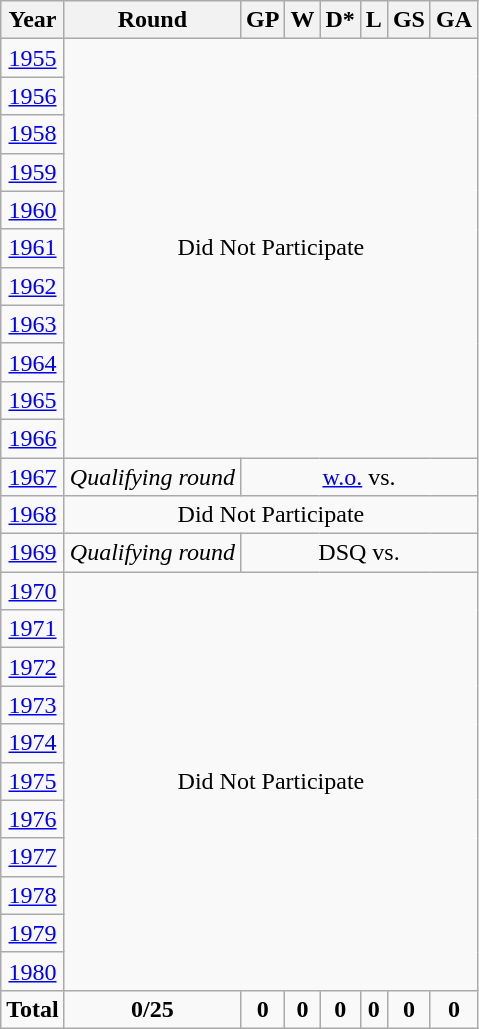<table class="wikitable" style="text-align: center;">
<tr>
<th>Year</th>
<th>Round</th>
<th>GP</th>
<th>W</th>
<th>D*</th>
<th>L</th>
<th>GS</th>
<th>GA</th>
</tr>
<tr>
<td> <a href='#'>1955</a></td>
<td rowspan=11 colspan=7>Did Not Participate</td>
</tr>
<tr>
<td> <a href='#'>1956</a></td>
</tr>
<tr>
<td> <a href='#'>1958</a></td>
</tr>
<tr>
<td> <a href='#'>1959</a></td>
</tr>
<tr>
<td> <a href='#'>1960</a></td>
</tr>
<tr>
<td> <a href='#'>1961</a></td>
</tr>
<tr>
<td> <a href='#'>1962</a></td>
</tr>
<tr>
<td> <a href='#'>1963</a></td>
</tr>
<tr>
<td> <a href='#'>1964</a></td>
</tr>
<tr>
<td> <a href='#'>1965</a></td>
</tr>
<tr>
<td> <a href='#'>1966</a></td>
</tr>
<tr>
<td> <a href='#'>1967</a></td>
<td><em>Qualifying round</em></td>
<td colspan=7><a href='#'>w.o.</a> vs. </td>
</tr>
<tr>
<td> <a href='#'>1968</a></td>
<td rowspan=1 colspan=8>Did Not Participate</td>
</tr>
<tr>
<td> <a href='#'>1969</a></td>
<td><em>Qualifying round</em></td>
<td colspan=7>DSQ vs. </td>
</tr>
<tr>
<td> <a href='#'>1970</a></td>
<td rowspan=11 colspan=7>Did Not Participate</td>
</tr>
<tr>
<td> <a href='#'>1971</a></td>
</tr>
<tr>
<td> <a href='#'>1972</a></td>
</tr>
<tr>
<td> <a href='#'>1973</a></td>
</tr>
<tr>
<td> <a href='#'>1974</a></td>
</tr>
<tr>
<td> <a href='#'>1975</a></td>
</tr>
<tr>
<td> <a href='#'>1976</a></td>
</tr>
<tr>
<td> <a href='#'>1977</a></td>
</tr>
<tr>
<td> <a href='#'>1978</a></td>
</tr>
<tr>
<td> <a href='#'>1979</a></td>
</tr>
<tr>
<td> <a href='#'>1980</a></td>
</tr>
<tr>
<td><strong>Total</strong></td>
<td><strong>0/25</strong></td>
<td><strong>0</strong></td>
<td><strong>0</strong></td>
<td><strong>0</strong></td>
<td><strong>0</strong></td>
<td><strong>0</strong></td>
<td><strong>0</strong></td>
</tr>
</table>
